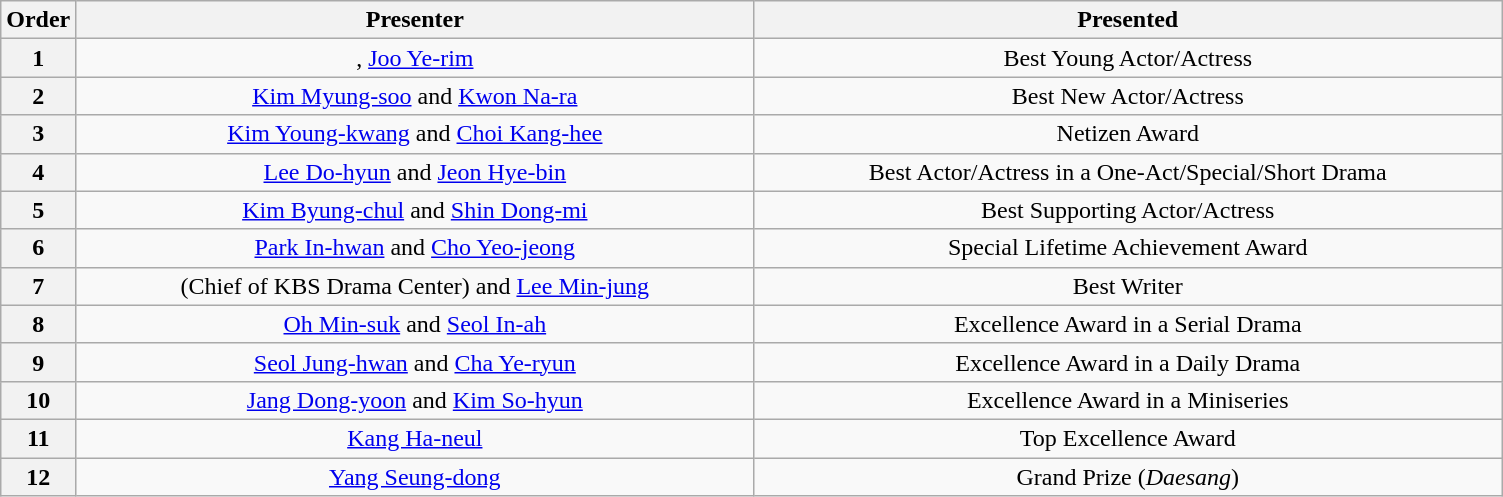<table class="wikitable" style="text-align:center;">
<tr>
<th scope="col" width="5%">Order</th>
<th scope="col">Presenter</th>
<th scope="col">Presented</th>
</tr>
<tr>
<th scope="col">1</th>
<td>, <a href='#'>Joo Ye-rim</a></td>
<td>Best Young Actor/Actress</td>
</tr>
<tr>
<th scope="col">2</th>
<td><a href='#'>Kim Myung-soo</a> and <a href='#'>Kwon Na-ra</a></td>
<td>Best New Actor/Actress</td>
</tr>
<tr>
<th scope="col">3</th>
<td><a href='#'>Kim Young-kwang</a> and <a href='#'>Choi Kang-hee</a></td>
<td>Netizen Award</td>
</tr>
<tr>
<th scope="col">4</th>
<td><a href='#'>Lee Do-hyun</a> and <a href='#'>Jeon Hye-bin</a></td>
<td>Best Actor/Actress in a One-Act/Special/Short Drama</td>
</tr>
<tr>
<th scope="col">5</th>
<td><a href='#'>Kim Byung-chul</a> and <a href='#'>Shin Dong-mi</a></td>
<td>Best Supporting Actor/Actress</td>
</tr>
<tr>
<th scope="col">6</th>
<td><a href='#'>Park In-hwan</a> and <a href='#'>Cho Yeo-jeong</a></td>
<td>Special Lifetime Achievement Award</td>
</tr>
<tr>
<th scope="col">7</th>
<td> (Chief of KBS Drama Center) and <a href='#'>Lee Min-jung</a></td>
<td>Best Writer</td>
</tr>
<tr>
<th scope="col">8</th>
<td><a href='#'>Oh Min-suk</a> and <a href='#'>Seol In-ah</a></td>
<td>Excellence Award in a Serial Drama</td>
</tr>
<tr>
<th scope="col">9</th>
<td><a href='#'>Seol Jung-hwan</a> and <a href='#'>Cha Ye-ryun</a></td>
<td>Excellence Award in a Daily Drama</td>
</tr>
<tr>
<th scope="col">10</th>
<td><a href='#'>Jang Dong-yoon</a> and <a href='#'>Kim So-hyun</a></td>
<td>Excellence Award in a Miniseries</td>
</tr>
<tr>
<th scope="col">11</th>
<td><a href='#'>Kang Ha-neul</a></td>
<td>Top Excellence Award</td>
</tr>
<tr>
<th scope="col">12</th>
<td><a href='#'>Yang Seung-dong</a></td>
<td>Grand Prize (<em>Daesang</em>)</td>
</tr>
</table>
